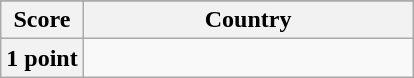<table class="wikitable">
<tr>
</tr>
<tr>
<th scope="col" width=20%>Score</th>
<th scope="col">Country</th>
</tr>
<tr>
<th scope="row">1 point</th>
<td></td>
</tr>
</table>
